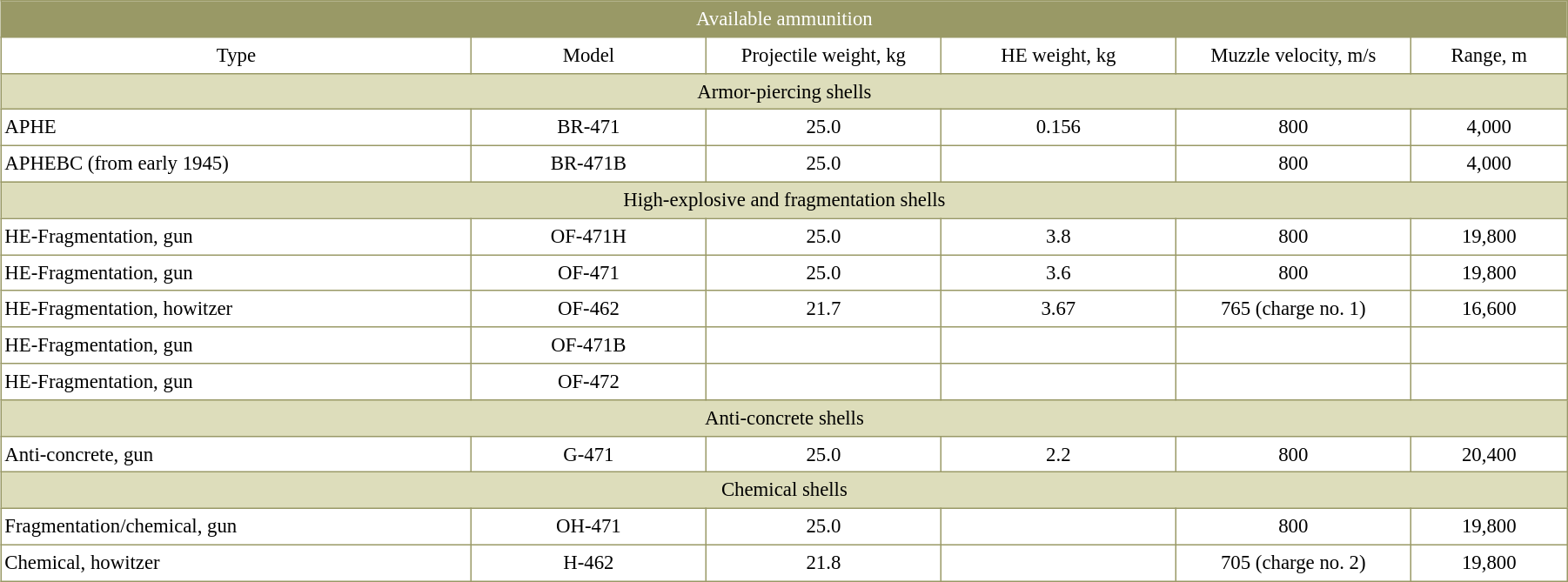<table border=0 cellspacing=0 cellpadding=2 style="margin:0 0 .5em 1em; width:95%; background:#fff; border-collapse:collapse; border:1px solid #996; line-height:1.5; font-size:95%">
<tr style="vertical-align:top; text-align:center; border:1px solid #996; background-color:#996; color:#fff">
<td colspan="6">Available ammunition</td>
</tr>
<tr style="vertical-align:top; text-align:center; border:1px solid #996;">
<td width="30%" style="border:1px solid #996">Type</td>
<td width="15%" style="border:1px solid #996">Model</td>
<td width="15%" style="border:1px solid #996">Projectile weight, kg</td>
<td width="15%" style="border:1px solid #996">HE weight, kg</td>
<td width="15%" style="border:1px solid #996">Muzzle velocity, m/s</td>
<td width="10%" style="border:1px solid #996">Range, m</td>
</tr>
<tr style="vertical-align:top; text-align:center; border:1px solid #996; background-color:#ddb;">
<td colspan="6">Armor-piercing shells</td>
</tr>
<tr style="vertical-align:top; text-align:center;">
<td style="border:1px solid #996; text-align:left">АРНЕ</td>
<td style="border:1px solid #996">BR-471</td>
<td style="border:1px solid #996">25.0</td>
<td style="border:1px solid #996">0.156</td>
<td style="border:1px solid #996">800</td>
<td style="border:1px solid #996">4,000</td>
</tr>
<tr style="vertical-align:top; text-align:center;">
<td style="border:1px solid #996; text-align:left">АРНЕВС (from early 1945)</td>
<td style="border:1px solid #996">BR-471B</td>
<td style="border:1px solid #996">25.0</td>
<td style="border:1px solid #996"></td>
<td style="border:1px solid #996">800</td>
<td style="border:1px solid #996">4,000</td>
</tr>
<tr style="vertical-align:top; text-align:center; border:1px solid #996; background-color:#ddb;">
<td colspan="6">High-explosive and fragmentation shells</td>
</tr>
<tr style="vertical-align:top; text-align:center;">
<td style="border:1px solid #996; text-align:left">HE-Fragmentation, gun</td>
<td style="border:1px solid #996">OF-471H</td>
<td style="border:1px solid #996">25.0</td>
<td style="border:1px solid #996">3.8</td>
<td style="border:1px solid #996">800</td>
<td style="border:1px solid #996">19,800</td>
</tr>
<tr style="vertical-align:top; text-align:center;">
<td style="border:1px solid #996; text-align:left">HE-Fragmentation, gun</td>
<td style="border:1px solid #996">OF-471</td>
<td style="border:1px solid #996">25.0</td>
<td style="border:1px solid #996">3.6</td>
<td style="border:1px solid #996">800</td>
<td style="border:1px solid #996">19,800</td>
</tr>
<tr style="vertical-align:top; text-align:center;">
<td style="border:1px solid #996; text-align:left">HE-Fragmentation, howitzer</td>
<td style="border:1px solid #996">OF-462</td>
<td style="border:1px solid #996">21.7</td>
<td style="border:1px solid #996">3.67</td>
<td style="border:1px solid #996">765 (charge no. 1)</td>
<td style="border:1px solid #996">16,600</td>
</tr>
<tr style="vertical-align:top; text-align:center;">
<td style="border:1px solid #996; text-align:left">HE-Fragmentation, gun</td>
<td style="border:1px solid #996">OF-471В</td>
<td style="border:1px solid #996"></td>
<td style="border:1px solid #996"></td>
<td style="border:1px solid #996"></td>
<td style="border:1px solid #996"></td>
</tr>
<tr style="vertical-align:top; text-align:center;">
<td style="border:1px solid #996; text-align:left">HE-Fragmentation, gun</td>
<td style="border:1px solid #996">OF-472</td>
<td style="border:1px solid #996"></td>
<td style="border:1px solid #996"></td>
<td style="border:1px solid #996"></td>
<td style="border:1px solid #996"></td>
</tr>
<tr style="vertical-align:top; text-align:center; border:1px solid #996; background-color:#ddb;">
<td colspan="6">Anti-concrete shells</td>
</tr>
<tr style="vertical-align:top; text-align:center;">
<td style="border:1px solid #996; text-align:left">Anti-concrete, gun</td>
<td style="border:1px solid #996">G-471</td>
<td style="border:1px solid #996">25.0</td>
<td style="border:1px solid #996">2.2</td>
<td style="border:1px solid #996">800</td>
<td style="border:1px solid #996">20,400</td>
</tr>
<tr style="vertical-align:top; text-align:center; border:1px solid #996; background-color:#ddb;">
<td colspan="6">Chemical shells</td>
</tr>
<tr style="vertical-align:top; text-align:center;">
<td style="border:1px solid #996; text-align:left">Fragmentation/chemical, gun</td>
<td style="border:1px solid #996">OH-471</td>
<td style="border:1px solid #996">25.0</td>
<td style="border:1px solid #996"></td>
<td style="border:1px solid #996">800</td>
<td style="border:1px solid #996">19,800</td>
</tr>
<tr style="vertical-align:top; text-align:center;">
<td style="border:1px solid #996; text-align:left">Chemical, howitzer</td>
<td style="border:1px solid #996">H-462</td>
<td style="border:1px solid #996">21.8</td>
<td style="border:1px solid #996"></td>
<td style="border:1px solid #996">705 (charge no. 2)</td>
<td style="border:1px solid #996">19,800</td>
</tr>
</table>
